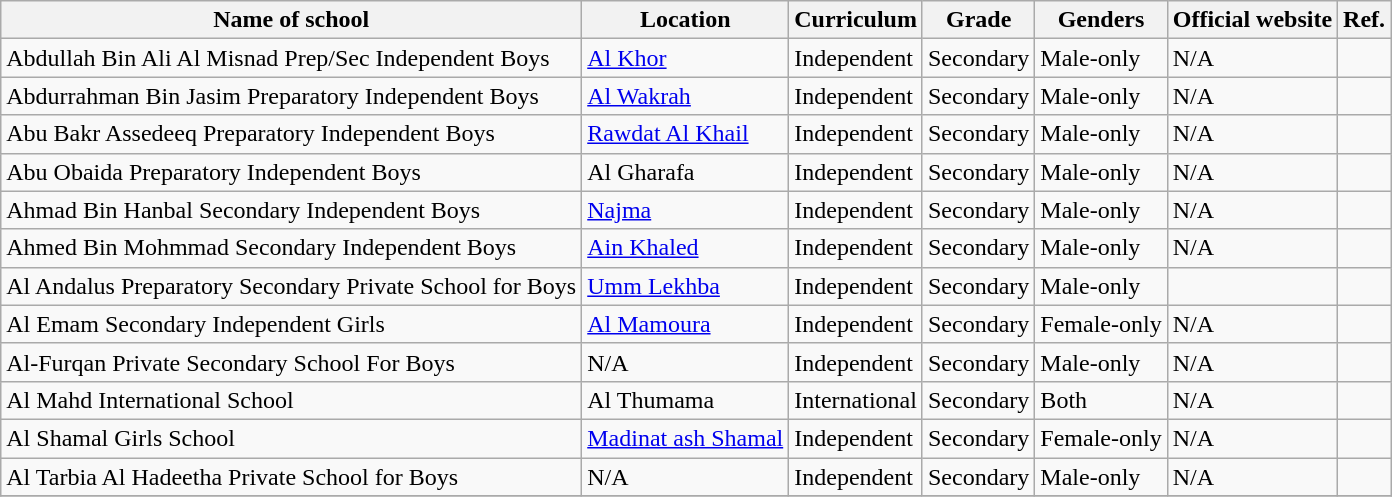<table class="wikitable">
<tr There are over 400 schools in Qatar>
<th>Name of school</th>
<th>Location</th>
<th>Curriculum</th>
<th>Grade</th>
<th>Genders</th>
<th>Official website</th>
<th>Ref.</th>
</tr>
<tr>
<td>Abdullah Bin Ali Al Misnad Prep/Sec Independent Boys</td>
<td><a href='#'>Al Khor</a></td>
<td>Independent</td>
<td>Secondary</td>
<td>Male-only</td>
<td>N/A</td>
<td></td>
</tr>
<tr>
<td>Abdurrahman Bin Jasim Preparatory Independent Boys</td>
<td><a href='#'>Al Wakrah</a></td>
<td>Independent</td>
<td>Secondary</td>
<td>Male-only</td>
<td>N/A</td>
<td></td>
</tr>
<tr>
<td>Abu Bakr Assedeeq Preparatory Independent Boys</td>
<td><a href='#'>Rawdat Al Khail</a></td>
<td>Independent</td>
<td>Secondary</td>
<td>Male-only</td>
<td>N/A</td>
<td></td>
</tr>
<tr>
<td>Abu Obaida Preparatory Independent Boys</td>
<td>Al Gharafa</td>
<td>Independent</td>
<td>Secondary</td>
<td>Male-only</td>
<td>N/A</td>
<td></td>
</tr>
<tr>
<td>Ahmad Bin Hanbal Secondary Independent Boys</td>
<td><a href='#'>Najma</a></td>
<td>Independent</td>
<td>Secondary</td>
<td>Male-only</td>
<td>N/A</td>
<td></td>
</tr>
<tr>
<td>Ahmed Bin Mohmmad Secondary Independent Boys</td>
<td><a href='#'>Ain Khaled</a></td>
<td>Independent</td>
<td>Secondary</td>
<td>Male-only</td>
<td>N/A</td>
<td></td>
</tr>
<tr>
<td>Al Andalus Preparatory Secondary Private School for Boys</td>
<td><a href='#'>Umm Lekhba</a></td>
<td>Independent</td>
<td>Secondary</td>
<td>Male-only</td>
<td></td>
<td></td>
</tr>
<tr>
<td>Al Emam Secondary Independent Girls</td>
<td><a href='#'>Al Mamoura</a></td>
<td>Independent</td>
<td>Secondary</td>
<td>Female-only</td>
<td>N/A</td>
<td></td>
</tr>
<tr>
<td>Al-Furqan Private Secondary School For Boys</td>
<td>N/A</td>
<td>Independent</td>
<td>Secondary</td>
<td>Male-only</td>
<td>N/A</td>
<td></td>
</tr>
<tr>
<td>Al Mahd International School</td>
<td>Al Thumama</td>
<td>International</td>
<td>Secondary</td>
<td>Both</td>
<td>N/A</td>
<td></td>
</tr>
<tr>
<td>Al Shamal Girls School</td>
<td><a href='#'>Madinat ash Shamal</a></td>
<td>Independent</td>
<td>Secondary</td>
<td>Female-only</td>
<td>N/A</td>
<td></td>
</tr>
<tr>
<td>Al Tarbia Al Hadeetha Private School for Boys</td>
<td>N/A</td>
<td>Independent</td>
<td>Secondary</td>
<td>Male-only</td>
<td>N/A</td>
<td></td>
</tr>
<tr>
</tr>
</table>
